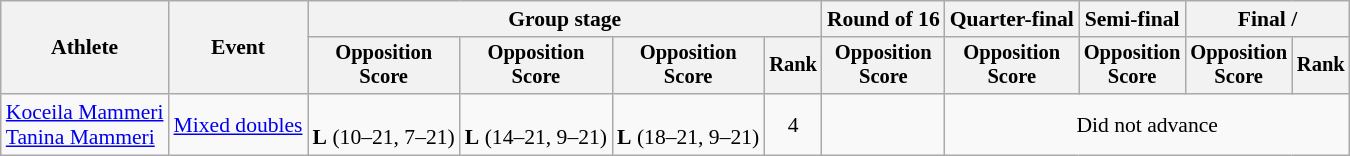<table class="wikitable" style="font-size:90%">
<tr>
<th rowspan="2">Athlete</th>
<th rowspan="2">Event</th>
<th colspan="4">Group stage</th>
<th>Round of 16</th>
<th>Quarter-final</th>
<th>Semi-final</th>
<th colspan="2">Final / </th>
</tr>
<tr style="font-size:95%">
<th>Opposition<br>Score</th>
<th>Opposition<br>Score</th>
<th>Opposition<br>Score</th>
<th>Rank</th>
<th>Opposition<br>Score</th>
<th>Opposition<br>Score</th>
<th>Opposition<br>Score</th>
<th>Opposition<br>Score</th>
<th>Rank</th>
</tr>
<tr align=center>
<td align=left><a href='#'>Koceila Mammeri</a><br><a href='#'>Tanina Mammeri</a></td>
<td align=left><a href='#'>Mixed doubles</a></td>
<td><br><strong>L</strong> (10–21, 7–21)</td>
<td><br><strong>L</strong> (14–21, 9–21)</td>
<td><br><strong>L</strong> (18–21, 9–21)</td>
<td>4</td>
<td></td>
<td colspan=4>Did not advance</td>
</tr>
</table>
